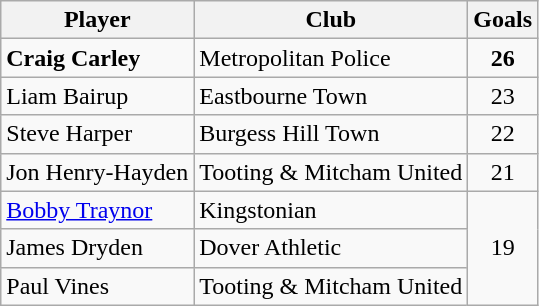<table class="wikitable">
<tr>
<th>Player</th>
<th>Club</th>
<th>Goals</th>
</tr>
<tr>
<td><strong>Craig Carley</strong></td>
<td>Metropolitan Police</td>
<td align="center"><strong>26</strong></td>
</tr>
<tr>
<td>Liam Bairup</td>
<td>Eastbourne Town</td>
<td align="center">23</td>
</tr>
<tr>
<td>Steve Harper</td>
<td>Burgess Hill Town</td>
<td align="center">22</td>
</tr>
<tr>
<td>Jon Henry-Hayden</td>
<td>Tooting & Mitcham United</td>
<td align="center">21</td>
</tr>
<tr>
<td><a href='#'>Bobby Traynor</a></td>
<td>Kingstonian</td>
<td rowspan="3" align="center">19</td>
</tr>
<tr>
<td>James Dryden</td>
<td>Dover Athletic</td>
</tr>
<tr>
<td>Paul Vines</td>
<td>Tooting & Mitcham United</td>
</tr>
</table>
